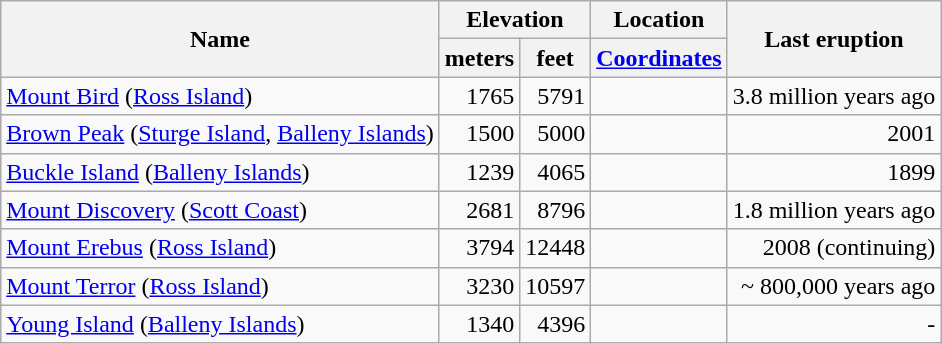<table class="wikitable">
<tr>
<th rowspan="2">Name</th>
<th colspan ="2">Elevation</th>
<th>Location</th>
<th rowspan="2">Last eruption</th>
</tr>
<tr>
<th>meters</th>
<th>feet</th>
<th><a href='#'>Coordinates</a></th>
</tr>
<tr align="right">
<td align="left"><a href='#'>Mount Bird</a> (<a href='#'>Ross Island</a>)</td>
<td>1765</td>
<td>5791</td>
<td></td>
<td>3.8 million years ago</td>
</tr>
<tr align="right">
<td align="left"><a href='#'>Brown Peak</a> (<a href='#'>Sturge Island</a>, <a href='#'>Balleny Islands</a>)</td>
<td>1500</td>
<td>5000</td>
<td></td>
<td>2001</td>
</tr>
<tr align="right">
<td align="left"><a href='#'>Buckle Island</a> (<a href='#'>Balleny Islands</a>)</td>
<td>1239</td>
<td>4065</td>
<td></td>
<td>1899</td>
</tr>
<tr align="right">
<td align="left"><a href='#'>Mount Discovery</a> (<a href='#'>Scott Coast</a>)</td>
<td>2681</td>
<td>8796</td>
<td></td>
<td>1.8 million years ago</td>
</tr>
<tr align="right">
<td align="left"><a href='#'>Mount Erebus</a> (<a href='#'>Ross Island</a>)</td>
<td>3794</td>
<td>12448</td>
<td></td>
<td>2008 (continuing)</td>
</tr>
<tr align="right">
<td align="left"><a href='#'>Mount Terror</a> (<a href='#'>Ross Island</a>)</td>
<td>3230</td>
<td>10597</td>
<td></td>
<td>~ 800,000 years ago</td>
</tr>
<tr align="right">
<td align="left"><a href='#'>Young Island</a> (<a href='#'>Balleny Islands</a>)</td>
<td>1340</td>
<td>4396</td>
<td></td>
<td>-</td>
</tr>
</table>
